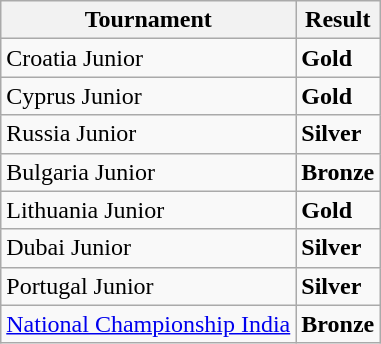<table class="wikitable">
<tr>
<th>Tournament</th>
<th>Result</th>
</tr>
<tr>
<td>Croatia Junior</td>
<td> <strong>Gold</strong></td>
</tr>
<tr>
<td>Cyprus Junior</td>
<td> <strong>Gold</strong></td>
</tr>
<tr>
<td>Russia Junior</td>
<td> <strong>Silver</strong></td>
</tr>
<tr>
<td>Bulgaria Junior</td>
<td> <strong>Bronze</strong></td>
</tr>
<tr>
<td>Lithuania Junior</td>
<td> <strong>Gold</strong></td>
</tr>
<tr>
<td>Dubai Junior</td>
<td> <strong>Silver</strong></td>
</tr>
<tr>
<td>Portugal Junior</td>
<td> <strong>Silver</strong></td>
</tr>
<tr>
<td><a href='#'>National Championship India</a></td>
<td> <strong>Bronze</strong></td>
</tr>
</table>
